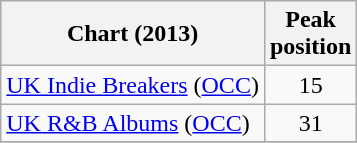<table class="wikitable sortable plainrowheaders">
<tr>
<th>Chart (2013)</th>
<th>Peak<br>position</th>
</tr>
<tr>
<td><a href='#'>UK Indie Breakers</a> (<a href='#'>OCC</a>)</td>
<td align="center">15</td>
</tr>
<tr>
<td><a href='#'>UK R&B Albums</a> (<a href='#'>OCC</a>)</td>
<td align="center">31</td>
</tr>
<tr>
</tr>
</table>
